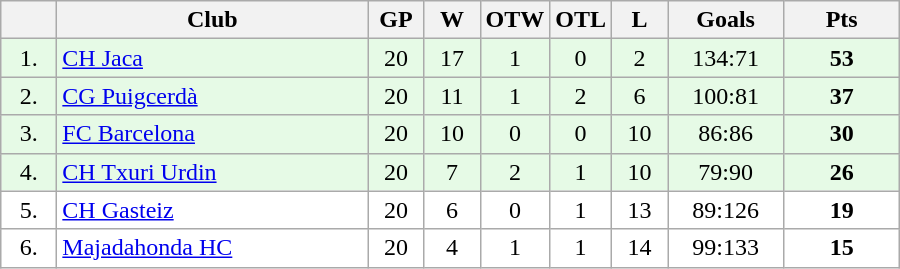<table class="wikitable">
<tr>
<th width="30"></th>
<th width="200">Club</th>
<th width="30">GP</th>
<th width="30">W</th>
<th width="30">OTW</th>
<th width="30">OTL</th>
<th width="30">L</th>
<th width="70">Goals</th>
<th width="70">Pts</th>
</tr>
<tr bgcolor="#e6fae6" align="center">
<td>1.</td>
<td align="left"><a href='#'>CH Jaca</a></td>
<td>20</td>
<td>17</td>
<td>1</td>
<td>0</td>
<td>2</td>
<td>134:71</td>
<td><strong>53</strong></td>
</tr>
<tr bgcolor="#e6fae6" align="center">
<td>2.</td>
<td align="left"><a href='#'>CG Puigcerdà</a></td>
<td>20</td>
<td>11</td>
<td>1</td>
<td>2</td>
<td>6</td>
<td>100:81</td>
<td><strong>37</strong></td>
</tr>
<tr bgcolor="#e6fae6" align="center">
<td>3.</td>
<td align="left"><a href='#'>FC Barcelona</a></td>
<td>20</td>
<td>10</td>
<td>0</td>
<td>0</td>
<td>10</td>
<td>86:86</td>
<td><strong>30</strong></td>
</tr>
<tr bgcolor="#e6fae6" align="center">
<td>4.</td>
<td align="left"><a href='#'>CH Txuri Urdin</a></td>
<td>20</td>
<td>7</td>
<td>2</td>
<td>1</td>
<td>10</td>
<td>79:90</td>
<td><strong>26</strong></td>
</tr>
<tr bgcolor="#FFFFFF" align="center">
<td>5.</td>
<td align="left"><a href='#'>CH Gasteiz</a></td>
<td>20</td>
<td>6</td>
<td>0</td>
<td>1</td>
<td>13</td>
<td>89:126</td>
<td><strong>19</strong></td>
</tr>
<tr bgcolor="#FFFFFF" align="center">
<td>6.</td>
<td align="left"><a href='#'>Majadahonda HC</a></td>
<td>20</td>
<td>4</td>
<td>1</td>
<td>1</td>
<td>14</td>
<td>99:133</td>
<td><strong>15</strong></td>
</tr>
</table>
